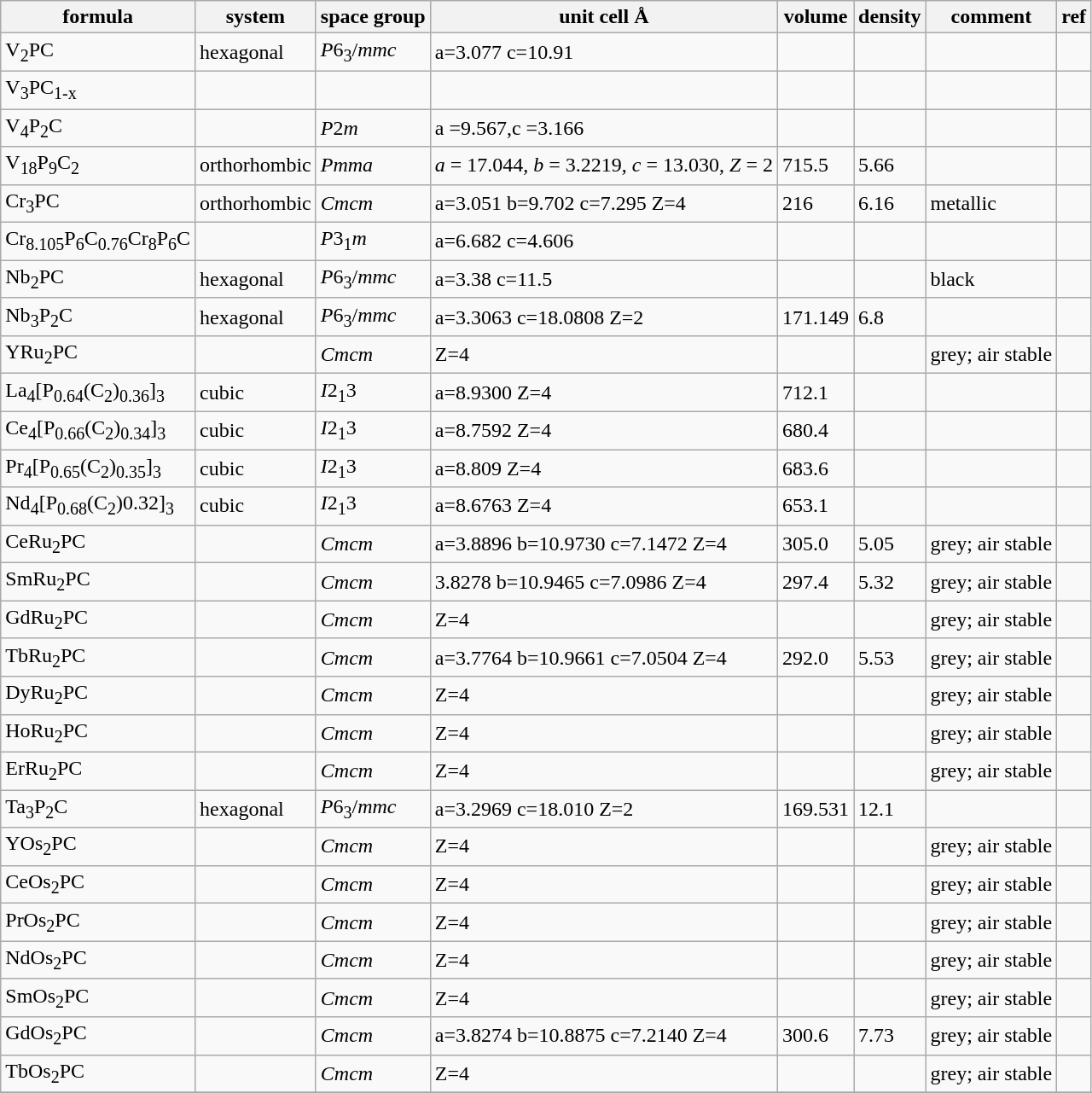<table class="wikitable">
<tr>
<th>formula</th>
<th>system</th>
<th>space group</th>
<th>unit cell Å</th>
<th>volume</th>
<th>density</th>
<th>comment</th>
<th>ref</th>
</tr>
<tr>
<td>V<sub>2</sub>PC</td>
<td>hexagonal</td>
<td><em>P</em>6<sub>3</sub>/<em>mmc</em></td>
<td>a=3.077 c=10.91</td>
<td></td>
<td></td>
<td></td>
<td></td>
</tr>
<tr>
<td>V<sub>3</sub>PC<sub>1-x</sub></td>
<td></td>
<td></td>
<td></td>
<td></td>
<td></td>
<td></td>
<td></td>
</tr>
<tr>
<td>V<sub>4</sub>P<sub>2</sub>C</td>
<td></td>
<td><em>P</em>2<em>m</em></td>
<td>a =9.567,c =3.166</td>
<td></td>
<td></td>
<td></td>
<td></td>
</tr>
<tr>
<td>V<sub>18</sub>P<sub>9</sub>C<sub>2</sub></td>
<td>orthorhombic</td>
<td><em>Pmma</em></td>
<td><em>a</em> = 17.044, <em>b</em> = 3.2219, <em>c</em> = 13.030, <em>Z</em> = 2</td>
<td>715.5</td>
<td>5.66</td>
<td></td>
<td></td>
</tr>
<tr>
<td>Cr<sub>3</sub>PC</td>
<td>orthorhombic</td>
<td><em>Cmcm</em></td>
<td>a=3.051 b=9.702 c=7.295 Z=4</td>
<td>216</td>
<td>6.16</td>
<td>metallic</td>
<td></td>
</tr>
<tr>
<td>Cr<sub>8.105</sub>P<sub>6</sub>C<sub>0.76</sub>Cr<sub>8</sub>P<sub>6</sub>C</td>
<td></td>
<td><em>P</em>3<sub>1</sub><em>m</em></td>
<td>a=6.682 c=4.606</td>
<td></td>
<td></td>
<td></td>
<td></td>
</tr>
<tr>
<td>Nb<sub>2</sub>PC</td>
<td>hexagonal</td>
<td><em>P</em>6<sub>3</sub>/<em>mmc</em></td>
<td>a=3.38 c=11.5</td>
<td></td>
<td></td>
<td>black</td>
<td></td>
</tr>
<tr>
<td>Nb<sub>3</sub>P<sub>2</sub>C</td>
<td>hexagonal</td>
<td><em>P</em>6<sub>3</sub>/<em>mmc</em></td>
<td>a=3.3063 c=18.0808 Z=2</td>
<td>171.149</td>
<td>6.8</td>
<td></td>
<td></td>
</tr>
<tr>
<td>YRu<sub>2</sub>PC</td>
<td></td>
<td><em>Cmcm</em></td>
<td>Z=4</td>
<td></td>
<td></td>
<td>grey; air stable</td>
<td></td>
</tr>
<tr>
<td>La<sub>4</sub>[P<sub>0.64</sub>(C<sub>2</sub>)<sub>0.36</sub>]<sub>3</sub></td>
<td>cubic</td>
<td><em>I</em>2<sub>1</sub>3</td>
<td>a=8.9300 Z=4</td>
<td>712.1</td>
<td></td>
<td></td>
<td></td>
</tr>
<tr>
<td>Ce<sub>4</sub>[P<sub>0.66</sub>(C<sub>2</sub>)<sub>0.34</sub>]<sub>3</sub></td>
<td>cubic</td>
<td><em>I</em>2<sub>1</sub>3</td>
<td>a=8.7592 Z=4</td>
<td>680.4</td>
<td></td>
<td></td>
<td></td>
</tr>
<tr>
<td>Pr<sub>4</sub>[P<sub>0.65</sub>(C<sub>2</sub>)<sub>0.35</sub>]<sub>3</sub></td>
<td>cubic</td>
<td><em>I</em>2<sub>1</sub>3</td>
<td>a=8.809 Z=4</td>
<td>683.6</td>
<td></td>
<td></td>
<td></td>
</tr>
<tr>
<td>Nd<sub>4</sub>[P<sub>0.68</sub>(C<sub>2</sub>)0.32]<sub>3</sub></td>
<td>cubic</td>
<td><em>I</em>2<sub>1</sub>3</td>
<td>a=8.6763 Z=4</td>
<td>653.1</td>
<td></td>
<td></td>
<td></td>
</tr>
<tr>
<td>CeRu<sub>2</sub>PC</td>
<td></td>
<td><em>Cmcm</em></td>
<td>a=3.8896 b=10.9730 c=7.1472 Z=4</td>
<td>305.0</td>
<td>5.05</td>
<td>grey; air stable</td>
<td></td>
</tr>
<tr>
<td>SmRu<sub>2</sub>PC</td>
<td></td>
<td><em>Cmcm</em></td>
<td>3.8278 b=10.9465 c=7.0986 Z=4</td>
<td>297.4</td>
<td>5.32</td>
<td>grey; air stable</td>
<td></td>
</tr>
<tr>
<td>GdRu<sub>2</sub>PC</td>
<td></td>
<td><em>Cmcm</em></td>
<td>Z=4</td>
<td></td>
<td></td>
<td>grey; air stable</td>
<td></td>
</tr>
<tr>
<td>TbRu<sub>2</sub>PC</td>
<td></td>
<td><em>Cmcm</em></td>
<td>a=3.7764 b=10.9661 c=7.0504 Z=4</td>
<td>292.0</td>
<td>5.53</td>
<td>grey; air stable</td>
<td></td>
</tr>
<tr>
<td>DyRu<sub>2</sub>PC</td>
<td></td>
<td><em>Cmcm</em></td>
<td>Z=4</td>
<td></td>
<td></td>
<td>grey; air stable</td>
<td></td>
</tr>
<tr>
<td>HoRu<sub>2</sub>PC</td>
<td></td>
<td><em>Cmcm</em></td>
<td>Z=4</td>
<td></td>
<td></td>
<td>grey; air stable</td>
<td></td>
</tr>
<tr>
<td>ErRu<sub>2</sub>PC</td>
<td></td>
<td><em>Cmcm</em></td>
<td>Z=4</td>
<td></td>
<td></td>
<td>grey; air stable</td>
<td></td>
</tr>
<tr>
<td>Ta<sub>3</sub>P<sub>2</sub>C</td>
<td>hexagonal</td>
<td><em>P</em>6<sub>3</sub>/<em>mmc</em></td>
<td>a=3.2969 c=18.010 Z=2</td>
<td>169.531</td>
<td>12.1</td>
<td></td>
<td></td>
</tr>
<tr>
<td>YOs<sub>2</sub>PC</td>
<td></td>
<td><em>Cmcm</em></td>
<td>Z=4</td>
<td></td>
<td></td>
<td>grey; air stable</td>
<td></td>
</tr>
<tr>
<td>CeOs<sub>2</sub>PC</td>
<td></td>
<td><em>Cmcm</em></td>
<td>Z=4</td>
<td></td>
<td></td>
<td>grey; air stable</td>
<td></td>
</tr>
<tr>
<td>PrOs<sub>2</sub>PC</td>
<td></td>
<td><em>Cmcm</em></td>
<td>Z=4</td>
<td></td>
<td></td>
<td>grey; air stable</td>
<td></td>
</tr>
<tr>
<td>NdOs<sub>2</sub>PC</td>
<td></td>
<td><em>Cmcm</em></td>
<td>Z=4</td>
<td></td>
<td></td>
<td>grey; air stable</td>
<td></td>
</tr>
<tr>
<td>SmOs<sub>2</sub>PC</td>
<td></td>
<td><em>Cmcm</em></td>
<td>Z=4</td>
<td></td>
<td></td>
<td>grey; air stable</td>
<td></td>
</tr>
<tr>
<td>GdOs<sub>2</sub>PC</td>
<td></td>
<td><em>Cmcm</em></td>
<td>a=3.8274 b=10.8875 c=7.2140 Z=4</td>
<td>300.6</td>
<td>7.73</td>
<td>grey; air stable</td>
<td></td>
</tr>
<tr>
<td>TbOs<sub>2</sub>PC</td>
<td></td>
<td><em>Cmcm</em></td>
<td>Z=4</td>
<td></td>
<td></td>
<td>grey; air stable</td>
<td></td>
</tr>
<tr>
</tr>
</table>
